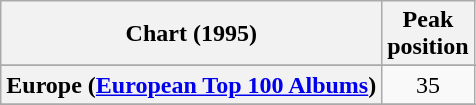<table class="wikitable sortable plainrowheaders" style="text-align:center">
<tr>
<th scope="col">Chart (1995)</th>
<th scope="col">Peak<br>position</th>
</tr>
<tr>
</tr>
<tr>
</tr>
<tr>
</tr>
<tr>
</tr>
<tr>
<th scope="row">Europe (<a href='#'>European Top 100 Albums</a>)</th>
<td>35</td>
</tr>
<tr>
</tr>
<tr>
</tr>
<tr>
</tr>
<tr>
</tr>
<tr>
</tr>
<tr>
</tr>
<tr>
</tr>
</table>
